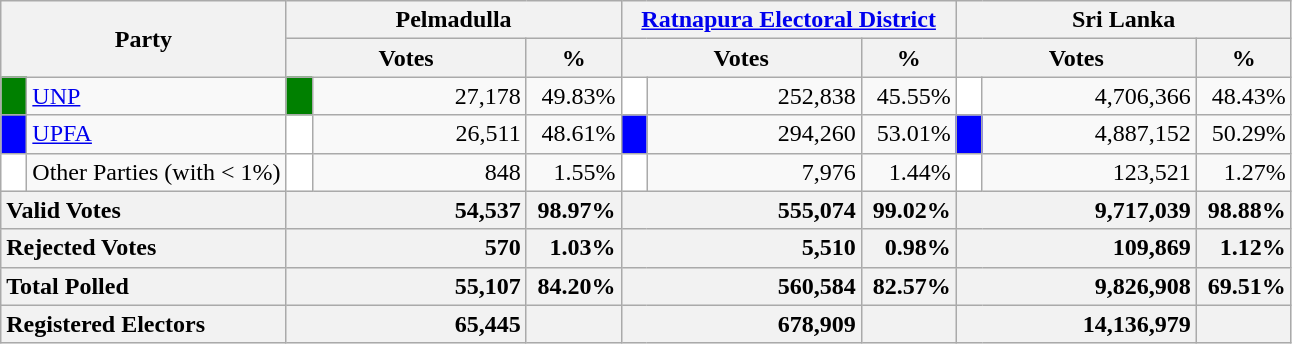<table class="wikitable">
<tr>
<th colspan="2" width="144px"rowspan="2">Party</th>
<th colspan="3" width="216px">Pelmadulla</th>
<th colspan="3" width="216px"><a href='#'>Ratnapura Electoral District</a></th>
<th colspan="3" width="216px">Sri Lanka</th>
</tr>
<tr>
<th colspan="2" width="144px">Votes</th>
<th>%</th>
<th colspan="2" width="144px">Votes</th>
<th>%</th>
<th colspan="2" width="144px">Votes</th>
<th>%</th>
</tr>
<tr>
<td style="background-color:green;" width="10px"></td>
<td style="text-align:left;"><a href='#'>UNP</a></td>
<td style="background-color:green;" width="10px"></td>
<td style="text-align:right;">27,178</td>
<td style="text-align:right;">49.83%</td>
<td style="background-color:white;" width="10px"></td>
<td style="text-align:right;">252,838</td>
<td style="text-align:right;">45.55%</td>
<td style="background-color:white;" width="10px"></td>
<td style="text-align:right;">4,706,366</td>
<td style="text-align:right;">48.43%</td>
</tr>
<tr>
<td style="background-color:blue;" width="10px"></td>
<td style="text-align:left;"><a href='#'>UPFA</a></td>
<td style="background-color:white;" width="10px"></td>
<td style="text-align:right;">26,511</td>
<td style="text-align:right;">48.61%</td>
<td style="background-color:blue;" width="10px"></td>
<td style="text-align:right;">294,260</td>
<td style="text-align:right;">53.01%</td>
<td style="background-color:blue;" width="10px"></td>
<td style="text-align:right;">4,887,152</td>
<td style="text-align:right;">50.29%</td>
</tr>
<tr>
<td style="background-color:white;" width="10px"></td>
<td style="text-align:left;">Other Parties (with < 1%)</td>
<td style="background-color:white;" width="10px"></td>
<td style="text-align:right;">848</td>
<td style="text-align:right;">1.55%</td>
<td style="background-color:white;" width="10px"></td>
<td style="text-align:right;">7,976</td>
<td style="text-align:right;">1.44%</td>
<td style="background-color:white;" width="10px"></td>
<td style="text-align:right;">123,521</td>
<td style="text-align:right;">1.27%</td>
</tr>
<tr>
<th colspan="2" width="144px"style="text-align:left;">Valid Votes</th>
<th style="text-align:right;"colspan="2" width="144px">54,537</th>
<th style="text-align:right;">98.97%</th>
<th style="text-align:right;"colspan="2" width="144px">555,074</th>
<th style="text-align:right;">99.02%</th>
<th style="text-align:right;"colspan="2" width="144px">9,717,039</th>
<th style="text-align:right;">98.88%</th>
</tr>
<tr>
<th colspan="2" width="144px"style="text-align:left;">Rejected Votes</th>
<th style="text-align:right;"colspan="2" width="144px">570</th>
<th style="text-align:right;">1.03%</th>
<th style="text-align:right;"colspan="2" width="144px">5,510</th>
<th style="text-align:right;">0.98%</th>
<th style="text-align:right;"colspan="2" width="144px">109,869</th>
<th style="text-align:right;">1.12%</th>
</tr>
<tr>
<th colspan="2" width="144px"style="text-align:left;">Total Polled</th>
<th style="text-align:right;"colspan="2" width="144px">55,107</th>
<th style="text-align:right;">84.20%</th>
<th style="text-align:right;"colspan="2" width="144px">560,584</th>
<th style="text-align:right;">82.57%</th>
<th style="text-align:right;"colspan="2" width="144px">9,826,908</th>
<th style="text-align:right;">69.51%</th>
</tr>
<tr>
<th colspan="2" width="144px"style="text-align:left;">Registered Electors</th>
<th style="text-align:right;"colspan="2" width="144px">65,445</th>
<th></th>
<th style="text-align:right;"colspan="2" width="144px">678,909</th>
<th></th>
<th style="text-align:right;"colspan="2" width="144px">14,136,979</th>
<th></th>
</tr>
</table>
